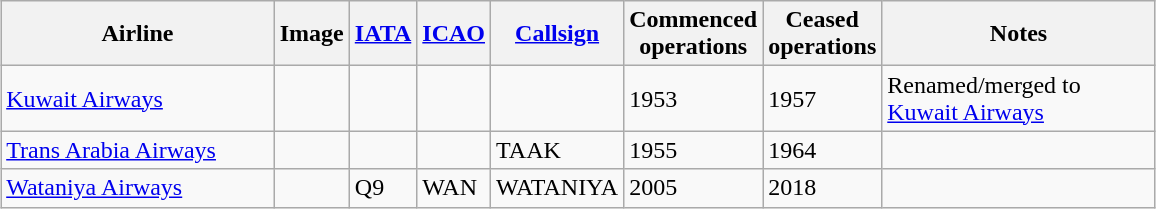<table class="wikitable sortable" style="border-collapse:collapse; margin:auto;" border="1" cellpadding="3">
<tr valign="middle">
<th style="width:175px;">Airline</th>
<th>Image</th>
<th><a href='#'>IATA</a></th>
<th><a href='#'>ICAO</a></th>
<th><a href='#'>Callsign</a></th>
<th>Commenced<br>operations</th>
<th>Ceased<br>operations</th>
<th style="width:175px;">Notes</th>
</tr>
<tr>
<td><a href='#'>Kuwait Airways</a></td>
<td></td>
<td></td>
<td></td>
<td></td>
<td>1953</td>
<td>1957</td>
<td>Renamed/merged to <a href='#'>Kuwait Airways</a></td>
</tr>
<tr>
<td><a href='#'>Trans Arabia Airways</a></td>
<td></td>
<td></td>
<td></td>
<td>TAAK</td>
<td>1955</td>
<td>1964</td>
<td></td>
</tr>
<tr>
<td><a href='#'>Wataniya Airways</a></td>
<td></td>
<td>Q9</td>
<td>WAN</td>
<td>WATANIYA</td>
<td>2005</td>
<td>2018</td>
<td></td>
</tr>
</table>
